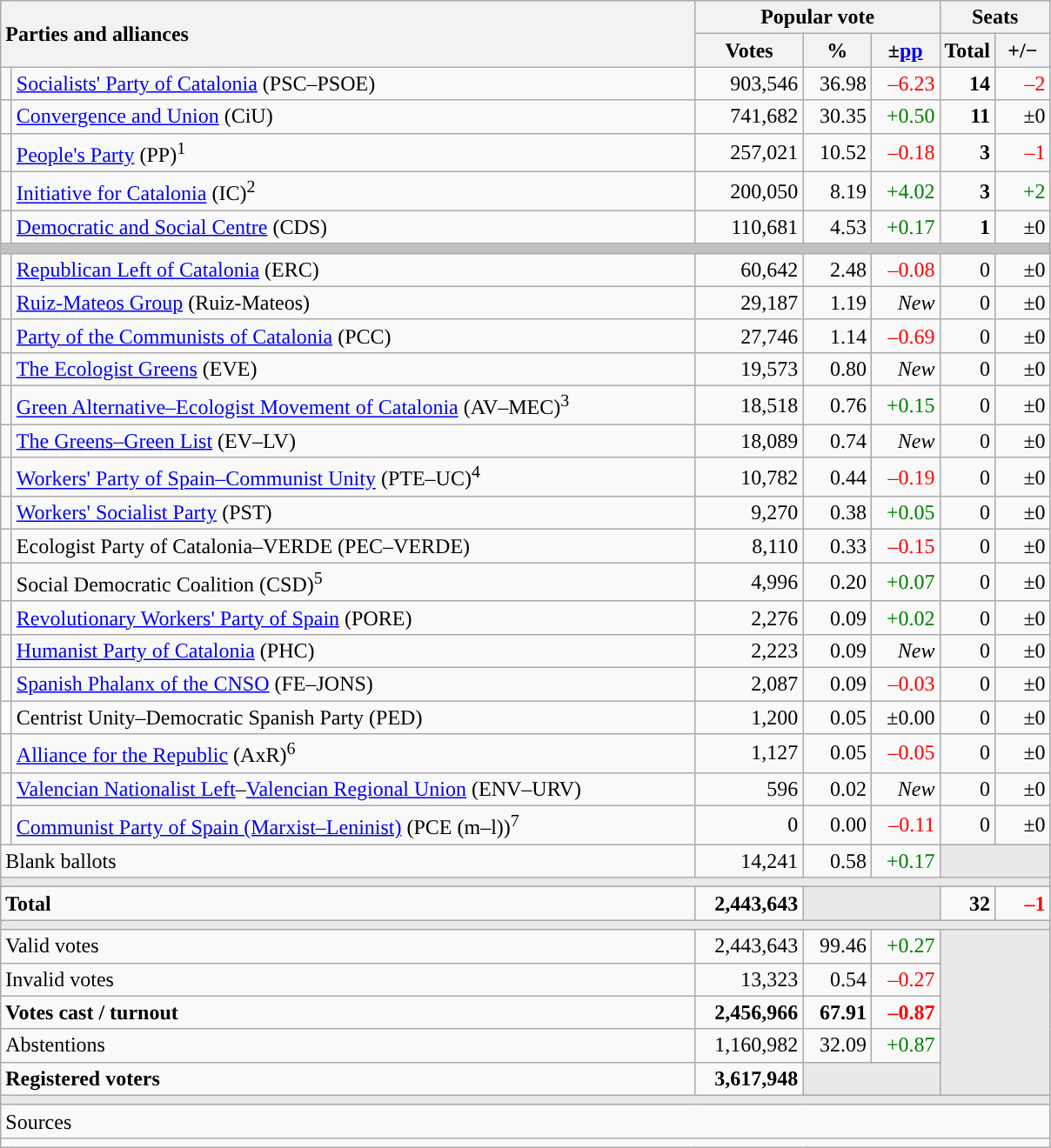<table class="wikitable" style="text-align:right;">
<tr>
<th style="text-align:left;" rowspan="2" colspan="2" width="525">Parties and alliances</th>
<th colspan="3">Popular vote</th>
<th colspan="2">Seats</th>
</tr>
<tr>
<th width="75">Votes</th>
<th width="45">%</th>
<th width="45">±<a href='#'>pp</a></th>
<th width="35">Total</th>
<th width="35">+/−</th>
</tr>
<tr>
<td width="1" style="color:inherit;background:"></td>
<td align="left"><a href='#'>Socialists' Party of Catalonia</a> (PSC–PSOE)</td>
<td>903,546</td>
<td>36.98</td>
<td style="color:red;">–6.23</td>
<td><strong>14</strong></td>
<td style="color:red;">–2</td>
</tr>
<tr>
<td style="color:inherit;background:"></td>
<td align="left"><a href='#'>Convergence and Union</a> (CiU)</td>
<td>741,682</td>
<td>30.35</td>
<td style="color:green;">+0.50</td>
<td><strong>11</strong></td>
<td>±0</td>
</tr>
<tr>
<td style="color:inherit;background:"></td>
<td align="left"><a href='#'>People's Party</a> (PP)<sup>1</sup></td>
<td>257,021</td>
<td>10.52</td>
<td style="color:red;">–0.18</td>
<td><strong>3</strong></td>
<td style="color:red;">–1</td>
</tr>
<tr>
<td style="color:inherit;background:"></td>
<td align="left"><a href='#'>Initiative for Catalonia</a> (IC)<sup>2</sup></td>
<td>200,050</td>
<td>8.19</td>
<td style="color:green;">+4.02</td>
<td><strong>3</strong></td>
<td style="color:green;">+2</td>
</tr>
<tr>
<td style="color:inherit;background:"></td>
<td align="left"><a href='#'>Democratic and Social Centre</a> (CDS)</td>
<td>110,681</td>
<td>4.53</td>
<td style="color:green;">+0.17</td>
<td><strong>1</strong></td>
<td>±0</td>
</tr>
<tr>
<td colspan="7" bgcolor="#C0C0C0"></td>
</tr>
<tr>
<td style="color:inherit;background:"></td>
<td align="left"><a href='#'>Republican Left of Catalonia</a> (ERC)</td>
<td>60,642</td>
<td>2.48</td>
<td style="color:red;">–0.08</td>
<td>0</td>
<td>±0</td>
</tr>
<tr>
<td style="color:inherit;background:"></td>
<td align="left"><a href='#'>Ruiz-Mateos Group</a> (Ruiz-Mateos)</td>
<td>29,187</td>
<td>1.19</td>
<td><em>New</em></td>
<td>0</td>
<td>±0</td>
</tr>
<tr>
<td style="color:inherit;background:"></td>
<td align="left"><a href='#'>Party of the Communists of Catalonia</a> (PCC)</td>
<td>27,746</td>
<td>1.14</td>
<td style="color:red;">–0.69</td>
<td>0</td>
<td>±0</td>
</tr>
<tr>
<td style="color:inherit;background:"></td>
<td align="left"><a href='#'>The Ecologist Greens</a> (EVE)</td>
<td>19,573</td>
<td>0.80</td>
<td><em>New</em></td>
<td>0</td>
<td>±0</td>
</tr>
<tr>
<td style="color:inherit;background:"></td>
<td align="left"><a href='#'>Green Alternative–Ecologist Movement of Catalonia</a> (AV–MEC)<sup>3</sup></td>
<td>18,518</td>
<td>0.76</td>
<td style="color:green;">+0.15</td>
<td>0</td>
<td>±0</td>
</tr>
<tr>
<td style="color:inherit;background:"></td>
<td align="left"><a href='#'>The Greens–Green List</a> (EV–LV)</td>
<td>18,089</td>
<td>0.74</td>
<td><em>New</em></td>
<td>0</td>
<td>±0</td>
</tr>
<tr>
<td style="color:inherit;background:"></td>
<td align="left"><a href='#'>Workers' Party of Spain–Communist Unity</a> (PTE–UC)<sup>4</sup></td>
<td>10,782</td>
<td>0.44</td>
<td style="color:red;">–0.19</td>
<td>0</td>
<td>±0</td>
</tr>
<tr>
<td style="color:inherit;background:"></td>
<td align="left"><a href='#'>Workers' Socialist Party</a> (PST)</td>
<td>9,270</td>
<td>0.38</td>
<td style="color:green;">+0.05</td>
<td>0</td>
<td>±0</td>
</tr>
<tr>
<td style="color:inherit;background:"></td>
<td align="left">Ecologist Party of Catalonia–VERDE (PEC–VERDE)</td>
<td>8,110</td>
<td>0.33</td>
<td style="color:red;">–0.15</td>
<td>0</td>
<td>±0</td>
</tr>
<tr>
<td style="color:inherit;background:"></td>
<td align="left">Social Democratic Coalition (CSD)<sup>5</sup></td>
<td>4,996</td>
<td>0.20</td>
<td style="color:green;">+0.07</td>
<td>0</td>
<td>±0</td>
</tr>
<tr>
<td style="color:inherit;background:"></td>
<td align="left"><a href='#'>Revolutionary Workers' Party of Spain</a> (PORE)</td>
<td>2,276</td>
<td>0.09</td>
<td style="color:green;">+0.02</td>
<td>0</td>
<td>±0</td>
</tr>
<tr>
<td style="color:inherit;background:"></td>
<td align="left"><a href='#'>Humanist Party of Catalonia</a> (PHC)</td>
<td>2,223</td>
<td>0.09</td>
<td><em>New</em></td>
<td>0</td>
<td>±0</td>
</tr>
<tr>
<td style="color:inherit;background:"></td>
<td align="left"><a href='#'>Spanish Phalanx of the CNSO</a> (FE–JONS)</td>
<td>2,087</td>
<td>0.09</td>
<td style="color:red;">–0.03</td>
<td>0</td>
<td>±0</td>
</tr>
<tr>
<td bgcolor="white"></td>
<td align="left">Centrist Unity–Democratic Spanish Party (PED)</td>
<td>1,200</td>
<td>0.05</td>
<td>±0.00</td>
<td>0</td>
<td>±0</td>
</tr>
<tr>
<td style="color:inherit;background:"></td>
<td align="left"><a href='#'>Alliance for the Republic</a> (AxR)<sup>6</sup></td>
<td>1,127</td>
<td>0.05</td>
<td style="color:red;">–0.05</td>
<td>0</td>
<td>±0</td>
</tr>
<tr>
<td style="color:inherit;background:"></td>
<td align="left"><a href='#'>Valencian Nationalist Left</a>–<a href='#'>Valencian Regional Union</a> (ENV–URV)</td>
<td>596</td>
<td>0.02</td>
<td><em>New</em></td>
<td>0</td>
<td>±0</td>
</tr>
<tr>
<td style="color:inherit;background:"></td>
<td align="left"><a href='#'>Communist Party of Spain (Marxist–Leninist)</a> (PCE (m–l))<sup>7</sup></td>
<td>0</td>
<td>0.00</td>
<td style="color:red;">–0.11</td>
<td>0</td>
<td>±0</td>
</tr>
<tr>
<td align="left" colspan="2">Blank ballots</td>
<td>14,241</td>
<td>0.58</td>
<td style="color:green;">+0.17</td>
<td bgcolor="#E9E9E9" colspan="2"></td>
</tr>
<tr>
<td colspan="7" bgcolor="#E9E9E9"></td>
</tr>
<tr style="font-weight:bold;">
<td align="left" colspan="2">Total</td>
<td>2,443,643</td>
<td bgcolor="#E9E9E9" colspan="2"></td>
<td>32</td>
<td style="color:red;">–1</td>
</tr>
<tr>
<td colspan="7" bgcolor="#E9E9E9"></td>
</tr>
<tr>
<td align="left" colspan="2">Valid votes</td>
<td>2,443,643</td>
<td>99.46</td>
<td style="color:green;">+0.27</td>
<td bgcolor="#E9E9E9" colspan="2" rowspan="5"></td>
</tr>
<tr>
<td align="left" colspan="2">Invalid votes</td>
<td>13,323</td>
<td>0.54</td>
<td style="color:red;">–0.27</td>
</tr>
<tr style="font-weight:bold;">
<td align="left" colspan="2">Votes cast / turnout</td>
<td>2,456,966</td>
<td>67.91</td>
<td style="color:red;">–0.87</td>
</tr>
<tr>
<td align="left" colspan="2">Abstentions</td>
<td>1,160,982</td>
<td>32.09</td>
<td style="color:green;">+0.87</td>
</tr>
<tr style="font-weight:bold;">
<td align="left" colspan="2">Registered voters</td>
<td>3,617,948</td>
<td bgcolor="#E9E9E9" colspan="2"></td>
</tr>
<tr>
<td colspan="7" bgcolor="#E9E9E9"></td>
</tr>
<tr>
<td align="left" colspan="7">Sources</td>
</tr>
<tr>
<td colspan="7" style="text-align:left; max-width:790px;"></td>
</tr>
</table>
